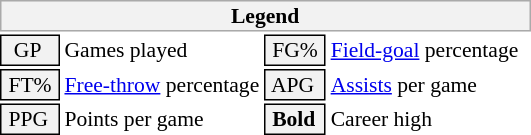<table class="toccolours" style="font-size: 90%; white-space: nowrap;">
<tr>
<th colspan="6" style="background:#f2f2f2; border:1px solid #aaa;">Legend</th>
</tr>
<tr>
<td style="background:#f2f2f2; border:1px solid black;">  GP</td>
<td>Games played</td>
<td style="background:#f2f2f2; border:1px solid black;"> FG% </td>
<td style="padding-right: 8px"><a href='#'>Field-goal</a> percentage</td>
</tr>
<tr>
<td style="background:#f2f2f2; border:1px solid black;"> FT% </td>
<td><a href='#'>Free-throw</a> percentage</td>
<td style="background:#f2f2f2; border:1px solid black;"> APG </td>
<td><a href='#'>Assists</a> per game</td>
</tr>
<tr>
<td style="background:#f2f2f2; border:1px solid black;"> PPG </td>
<td>Points per game</td>
<td style="background-color: #F2F2F2; border: 1px solid black"> <strong>Bold</strong> </td>
<td>Career high</td>
</tr>
<tr>
</tr>
</table>
